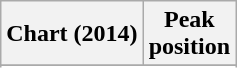<table class="wikitable plainrowheaders sortable">
<tr>
<th>Chart (2014)</th>
<th>Peak<br>position</th>
</tr>
<tr>
</tr>
<tr>
</tr>
<tr>
</tr>
</table>
